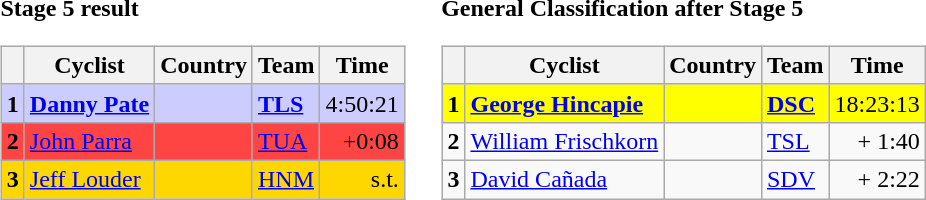<table>
<tr>
<td><strong>Stage 5 result</strong><br><table class="wikitable">
<tr style="background:#ccf;">
<th></th>
<th>Cyclist</th>
<th>Country</th>
<th>Team</th>
<th>Time</th>
</tr>
<tr style="background:#ccf;">
<td><strong>1</strong></td>
<td><strong><a href='#'>Danny Pate</a></strong></td>
<td><strong></strong></td>
<td><strong><a href='#'>TLS</a></strong></td>
<td align=right>4:50:21</td>
</tr>
<tr style="background:#f44;">
<td><strong>2</strong></td>
<td><a href='#'>John Parra</a></td>
<td></td>
<td><a href='#'>TUA</a></td>
<td align=right>+0:08</td>
</tr>
<tr style="background:gold;">
<td><strong>3</strong></td>
<td><a href='#'>Jeff Louder</a></td>
<td></td>
<td><a href='#'>HNM</a></td>
<td align=right>s.t.</td>
</tr>
</table>
</td>
<td></td>
<td><strong>General Classification after Stage 5</strong><br><table class="wikitable">
<tr>
<th></th>
<th>Cyclist</th>
<th>Country</th>
<th>Team</th>
<th>Time</th>
</tr>
<tr style="background:yellow;">
<td><strong>1</strong></td>
<td><strong><a href='#'>George Hincapie</a></strong></td>
<td><strong></strong></td>
<td><strong><a href='#'>DSC</a></strong></td>
<td align=right>18:23:13</td>
</tr>
<tr>
<td><strong>2</strong></td>
<td><a href='#'>William Frischkorn</a></td>
<td></td>
<td><a href='#'>TSL</a></td>
<td align=right>+ 1:40</td>
</tr>
<tr>
<td><strong>3</strong></td>
<td><a href='#'>David Cañada</a></td>
<td></td>
<td><a href='#'>SDV</a></td>
<td align=right>+ 2:22</td>
</tr>
</table>
</td>
</tr>
</table>
